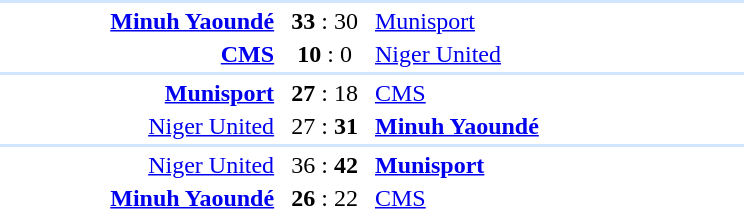<table style="text-align:center" width=500>
<tr>
<th width=30%></th>
<th width=10%></th>
<th width=30%></th>
<th width=10%></th>
</tr>
<tr align="left" bgcolor=#D0E7FF>
<td colspan=4></td>
</tr>
<tr>
<td align="right"><strong><a href='#'>Minuh Yaoundé</a></strong> </td>
<td><strong>33</strong> : 30</td>
<td align=left> <a href='#'>Munisport</a></td>
</tr>
<tr>
<td align="right"><strong><a href='#'>CMS</a></strong> </td>
<td><strong>10</strong> : 0</td>
<td align=left> <a href='#'>Niger United</a></td>
</tr>
<tr align="left" bgcolor=#D0E7FF>
<td colspan=4></td>
</tr>
<tr>
<td align="right"><strong><a href='#'>Munisport</a></strong> </td>
<td><strong>27</strong> : 18</td>
<td align=left> <a href='#'>CMS</a></td>
</tr>
<tr>
<td align="right"><a href='#'>Niger United</a> </td>
<td>27 : <strong>31</strong></td>
<td align=left> <strong><a href='#'>Minuh Yaoundé</a></strong></td>
</tr>
<tr align="left" bgcolor=#D0E7FF>
<td colspan=4></td>
</tr>
<tr>
<td align="right"><a href='#'>Niger United</a> </td>
<td>36 : <strong>42</strong></td>
<td align=left> <strong><a href='#'>Munisport</a></strong></td>
</tr>
<tr>
<td align="right"><strong><a href='#'>Minuh Yaoundé</a></strong> </td>
<td><strong>26</strong> : 22</td>
<td align=left> <a href='#'>CMS</a></td>
</tr>
</table>
